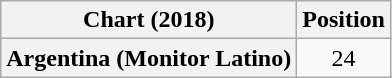<table class="wikitable plainrowheaders" style="text-align:center">
<tr>
<th scope="col">Chart (2018)</th>
<th scope="col">Position</th>
</tr>
<tr>
<th scope="row">Argentina (Monitor Latino)</th>
<td>24</td>
</tr>
</table>
